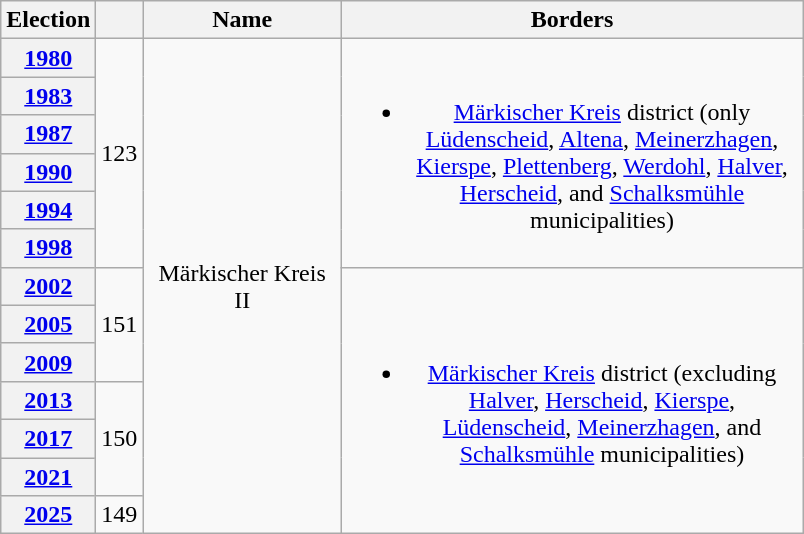<table class=wikitable style="text-align:center">
<tr>
<th>Election</th>
<th></th>
<th width=125px>Name</th>
<th width=300px>Borders</th>
</tr>
<tr>
<th><a href='#'>1980</a></th>
<td rowspan=6>123</td>
<td rowspan=13>Märkischer Kreis II</td>
<td rowspan=6><br><ul><li><a href='#'>Märkischer Kreis</a> district (only <a href='#'>Lüdenscheid</a>, <a href='#'>Altena</a>, <a href='#'>Meinerzhagen</a>, <a href='#'>Kierspe</a>, <a href='#'>Plettenberg</a>, <a href='#'>Werdohl</a>, <a href='#'>Halver</a>, <a href='#'>Herscheid</a>, and <a href='#'>Schalksmühle</a> municipalities)</li></ul></td>
</tr>
<tr>
<th><a href='#'>1983</a></th>
</tr>
<tr>
<th><a href='#'>1987</a></th>
</tr>
<tr>
<th><a href='#'>1990</a></th>
</tr>
<tr>
<th><a href='#'>1994</a></th>
</tr>
<tr>
<th><a href='#'>1998</a></th>
</tr>
<tr>
<th><a href='#'>2002</a></th>
<td rowspan=3>151</td>
<td rowspan=7><br><ul><li><a href='#'>Märkischer Kreis</a> district (excluding <a href='#'>Halver</a>, <a href='#'>Herscheid</a>, <a href='#'>Kierspe</a>, <a href='#'>Lüdenscheid</a>, <a href='#'>Meinerzhagen</a>, and <a href='#'>Schalksmühle</a> municipalities)</li></ul></td>
</tr>
<tr>
<th><a href='#'>2005</a></th>
</tr>
<tr>
<th><a href='#'>2009</a></th>
</tr>
<tr>
<th><a href='#'>2013</a></th>
<td rowspan=3>150</td>
</tr>
<tr>
<th><a href='#'>2017</a></th>
</tr>
<tr>
<th><a href='#'>2021</a></th>
</tr>
<tr>
<th><a href='#'>2025</a></th>
<td>149</td>
</tr>
</table>
